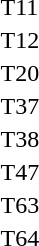<table>
<tr>
<td>T11</td>
<td></td>
<td></td>
<td></td>
</tr>
<tr>
<td>T12</td>
<td></td>
<td></td>
<td></td>
</tr>
<tr>
<td>T20</td>
<td></td>
<td></td>
<td></td>
</tr>
<tr>
<td>T37</td>
<td></td>
<td></td>
<td></td>
</tr>
<tr>
<td>T38</td>
<td></td>
<td></td>
<td></td>
</tr>
<tr>
<td>T47</td>
<td></td>
<td></td>
<td></td>
</tr>
<tr>
<td>T63</td>
<td></td>
<td></td>
<td></td>
</tr>
<tr>
<td>T64</td>
<td></td>
<td></td>
<td></td>
</tr>
</table>
